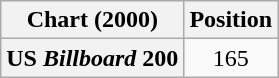<table class="wikitable plainrowheaders" style="text-align:center">
<tr>
<th scope="col">Chart (2000)</th>
<th scope="col">Position</th>
</tr>
<tr>
<th scope="row">US <em>Billboard</em> 200</th>
<td>165</td>
</tr>
</table>
